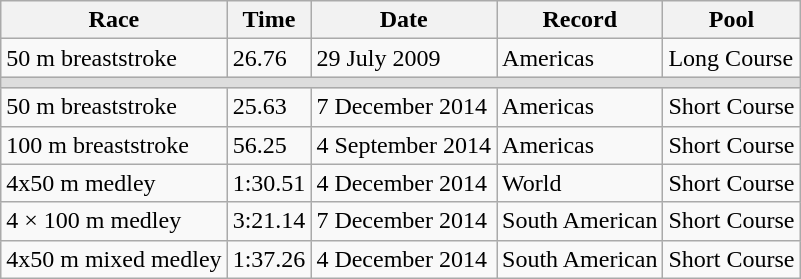<table class="wikitable">
<tr>
<th>Race</th>
<th>Time</th>
<th>Date</th>
<th>Record</th>
<th>Pool</th>
</tr>
<tr>
<td>50 m breaststroke</td>
<td>26.76</td>
<td>29 July 2009</td>
<td>Americas</td>
<td>Long Course</td>
</tr>
<tr bgcolor=#DDDDDD>
<td colspan=7></td>
</tr>
<tr>
<td>50 m breaststroke</td>
<td>25.63</td>
<td>7 December 2014</td>
<td>Americas</td>
<td>Short Course</td>
</tr>
<tr>
<td>100 m breaststroke</td>
<td>56.25</td>
<td>4 September 2014</td>
<td>Americas</td>
<td>Short Course</td>
</tr>
<tr>
<td>4x50 m medley</td>
<td>1:30.51</td>
<td>4 December 2014</td>
<td>World</td>
<td>Short Course</td>
</tr>
<tr>
<td>4 × 100 m medley</td>
<td>3:21.14</td>
<td>7 December 2014</td>
<td>South American</td>
<td>Short Course</td>
</tr>
<tr>
<td>4x50 m mixed medley</td>
<td>1:37.26</td>
<td>4 December 2014</td>
<td>South American</td>
<td>Short Course</td>
</tr>
</table>
